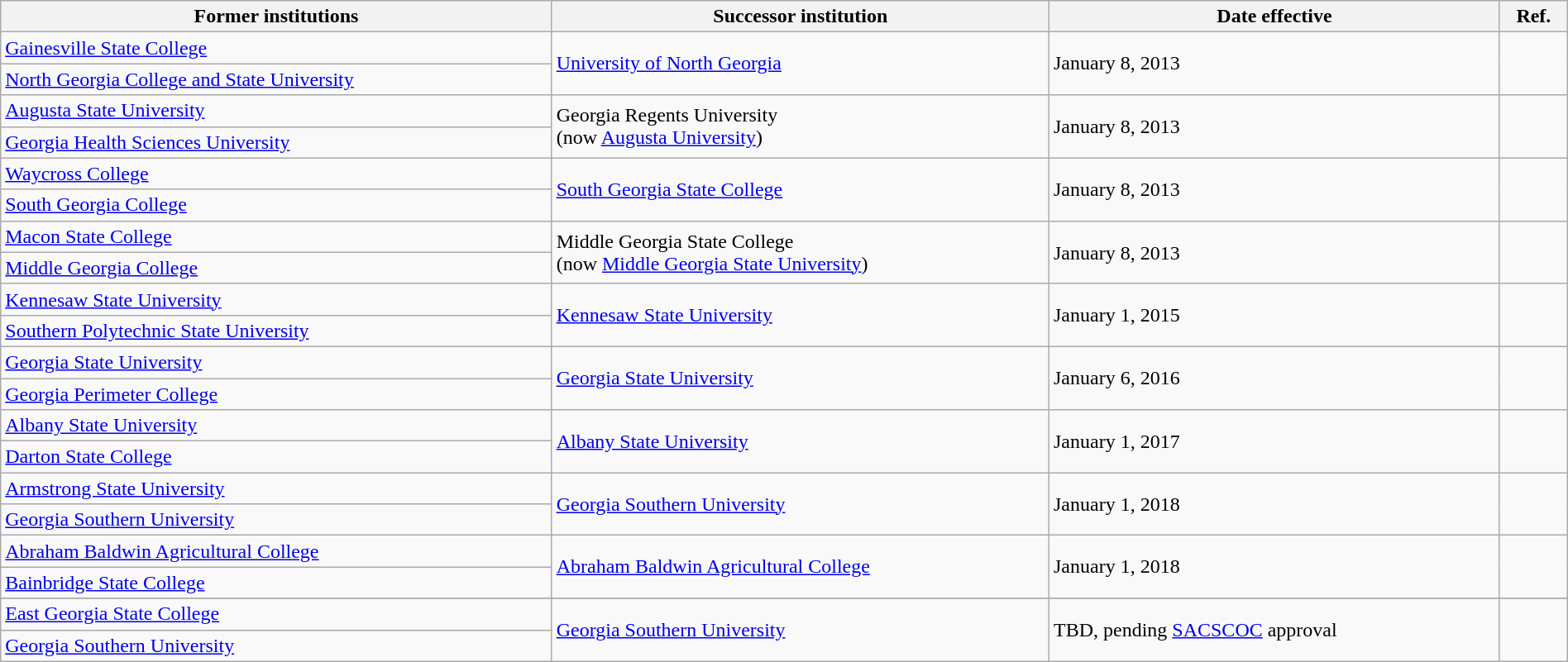<table class="wikitable" style="width:100%;">
<tr>
<th>Former institutions</th>
<th>Successor institution</th>
<th>Date effective</th>
<th>Ref.</th>
</tr>
<tr>
<td><a href='#'>Gainesville State College</a></td>
<td rowspan="2"><a href='#'>University of North Georgia</a></td>
<td rowspan="2">January 8, 2013</td>
<td rowspan="2"></td>
</tr>
<tr>
<td><a href='#'>North Georgia College and State University</a></td>
</tr>
<tr>
<td><a href='#'>Augusta State University</a></td>
<td rowspan="2">Georgia Regents University<br>(now <a href='#'>Augusta University</a>)</td>
<td rowspan="2">January 8, 2013</td>
<td rowspan="2"></td>
</tr>
<tr>
<td><a href='#'>Georgia Health Sciences University</a></td>
</tr>
<tr>
<td><a href='#'>Waycross College</a></td>
<td rowspan="2"><a href='#'>South Georgia State College</a></td>
<td rowspan="2">January 8, 2013</td>
<td rowspan="2"></td>
</tr>
<tr>
<td><a href='#'>South Georgia College</a></td>
</tr>
<tr>
<td><a href='#'>Macon State College</a></td>
<td rowspan="2">Middle Georgia State College<br>(now <a href='#'>Middle Georgia State University</a>)</td>
<td rowspan="2">January 8, 2013</td>
<td rowspan="2"></td>
</tr>
<tr>
<td><a href='#'>Middle Georgia College</a></td>
</tr>
<tr>
<td><a href='#'>Kennesaw State University</a></td>
<td rowspan="2"><a href='#'>Kennesaw State University</a></td>
<td rowspan="2">January 1, 2015</td>
<td rowspan="2"></td>
</tr>
<tr>
<td><a href='#'>Southern Polytechnic State University</a></td>
</tr>
<tr>
<td><a href='#'>Georgia State University</a></td>
<td rowspan="2"><a href='#'>Georgia State University</a></td>
<td rowspan="2">January 6, 2016</td>
<td rowspan="2"></td>
</tr>
<tr>
<td><a href='#'>Georgia Perimeter College</a></td>
</tr>
<tr>
<td><a href='#'>Albany State University</a></td>
<td rowspan="2"><a href='#'>Albany State University</a></td>
<td rowspan="2">January 1, 2017</td>
<td rowspan="2"></td>
</tr>
<tr>
<td><a href='#'>Darton State College</a></td>
</tr>
<tr>
<td><a href='#'>Armstrong State University</a></td>
<td rowspan="2"><a href='#'>Georgia Southern University</a></td>
<td rowspan="2">January 1, 2018</td>
<td rowspan="2"></td>
</tr>
<tr>
<td><a href='#'>Georgia Southern University</a></td>
</tr>
<tr>
<td><a href='#'>Abraham Baldwin Agricultural College</a></td>
<td rowspan="2"><a href='#'>Abraham Baldwin Agricultural College</a></td>
<td rowspan="2">January 1, 2018</td>
<td rowspan="2"></td>
</tr>
<tr>
<td><a href='#'>Bainbridge State College</a></td>
</tr>
<tr>
</tr>
<tr>
<td><a href='#'>East Georgia State College</a></td>
<td rowspan="2"><a href='#'>Georgia Southern University</a></td>
<td rowspan="2">TBD, pending <a href='#'>SACSCOC</a> approval</td>
<td rowspan="2"></td>
</tr>
<tr>
<td><a href='#'>Georgia Southern University</a></td>
</tr>
</table>
